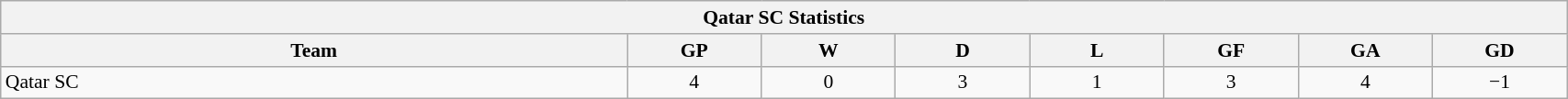<table class="wikitable" style="width:90%; text-align:center; font-size: 90%;">
<tr>
<th colspan=8>Qatar SC Statistics</th>
</tr>
<tr>
<th style="width:28%;">Team</th>
<th width=6%>GP</th>
<th width=6%>W</th>
<th width=6%>D</th>
<th width=6%>L</th>
<th width=6%>GF</th>
<th width=6%>GA</th>
<th width=6%>GD</th>
</tr>
<tr>
<td align=left> Qatar SC</td>
<td>4</td>
<td>0</td>
<td>3</td>
<td>1</td>
<td>3</td>
<td>4</td>
<td>−1</td>
</tr>
</table>
